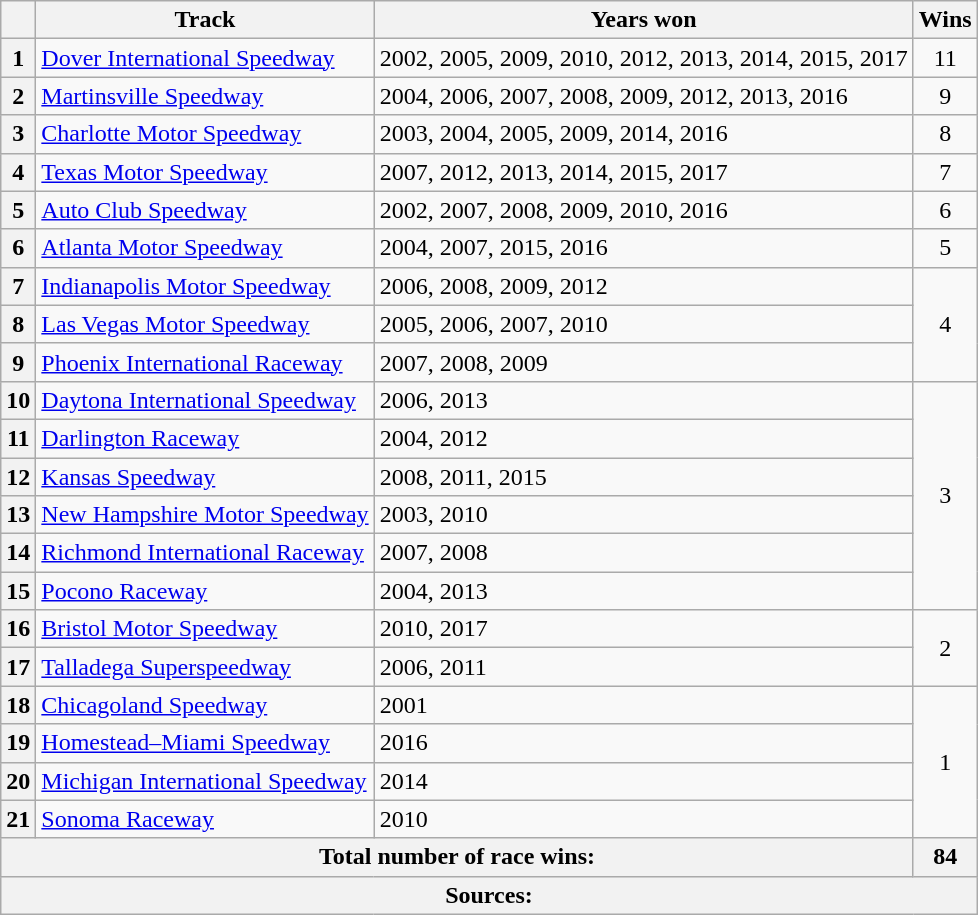<table class="wikitable">
<tr>
<th scope="col"></th>
<th scope="col">Track</th>
<th scope="col">Years won</th>
<th scope="col">Wins</th>
</tr>
<tr>
<th scope="row">1</th>
<td><a href='#'>Dover International Speedway</a></td>
<td>2002, 2005, 2009, 2010, 2012, 2013, 2014, 2015, 2017</td>
<td style="text-align:center;">11</td>
</tr>
<tr>
<th scope="row">2</th>
<td><a href='#'>Martinsville Speedway</a></td>
<td>2004, 2006, 2007, 2008, 2009, 2012, 2013, 2016</td>
<td style="text-align:center;">9</td>
</tr>
<tr>
<th scope="row">3</th>
<td><a href='#'>Charlotte Motor Speedway</a></td>
<td>2003, 2004, 2005, 2009, 2014, 2016</td>
<td style="text-align:center;">8</td>
</tr>
<tr>
<th scope="row">4</th>
<td><a href='#'>Texas Motor Speedway</a></td>
<td>2007, 2012, 2013, 2014, 2015, 2017</td>
<td style="text-align:center;">7</td>
</tr>
<tr>
<th scope="row">5</th>
<td><a href='#'>Auto Club Speedway</a></td>
<td>2002, 2007, 2008, 2009, 2010, 2016</td>
<td style="text-align:center;">6</td>
</tr>
<tr>
<th scope="row">6</th>
<td><a href='#'>Atlanta Motor Speedway</a></td>
<td>2004, 2007, 2015, 2016</td>
<td style="text-align:center;">5</td>
</tr>
<tr>
<th scope="row">7</th>
<td><a href='#'>Indianapolis Motor Speedway</a></td>
<td>2006, 2008, 2009, 2012</td>
<td rowspan="3" style="text-align:center;">4</td>
</tr>
<tr>
<th scope="row">8</th>
<td><a href='#'>Las Vegas Motor Speedway</a></td>
<td>2005, 2006, 2007, 2010</td>
</tr>
<tr>
<th scope="row">9</th>
<td><a href='#'>Phoenix International Raceway</a></td>
<td>2007, 2008, 2009</td>
</tr>
<tr>
<th scope="row">10</th>
<td><a href='#'>Daytona International Speedway</a></td>
<td>2006, 2013</td>
<td rowspan="6"  style="text-align:center;">3</td>
</tr>
<tr>
<th scope="row">11</th>
<td><a href='#'>Darlington Raceway</a></td>
<td>2004, 2012</td>
</tr>
<tr>
<th scope="row">12</th>
<td><a href='#'>Kansas Speedway</a></td>
<td>2008, 2011, 2015</td>
</tr>
<tr>
<th scope="row">13</th>
<td><a href='#'>New Hampshire Motor Speedway</a></td>
<td>2003, 2010</td>
</tr>
<tr>
<th scope="row">14</th>
<td><a href='#'>Richmond International Raceway</a></td>
<td>2007, 2008</td>
</tr>
<tr>
<th scope="row">15</th>
<td><a href='#'>Pocono Raceway</a></td>
<td>2004, 2013</td>
</tr>
<tr>
<th scope="row">16</th>
<td><a href='#'>Bristol Motor Speedway</a></td>
<td>2010, 2017</td>
<td rowspan="2"  style="text-align:center;">2</td>
</tr>
<tr>
<th scope="row">17</th>
<td><a href='#'>Talladega Superspeedway</a></td>
<td>2006, 2011</td>
</tr>
<tr>
<th scope="row">18</th>
<td><a href='#'>Chicagoland Speedway</a></td>
<td>2001</td>
<td rowspan="4" style="text-align:center;">1</td>
</tr>
<tr>
<th scope="row">19</th>
<td><a href='#'>Homestead–Miami Speedway</a></td>
<td>2016</td>
</tr>
<tr>
<th scope="row">20</th>
<td><a href='#'>Michigan International Speedway</a></td>
<td>2014</td>
</tr>
<tr>
<th scope="row">21</th>
<td><a href='#'>Sonoma Raceway</a></td>
<td>2010</td>
</tr>
<tr>
<th colspan="3">Total number of race wins:</th>
<th scope="row">84</th>
</tr>
<tr>
<th colspan="4">Sources:</th>
</tr>
</table>
